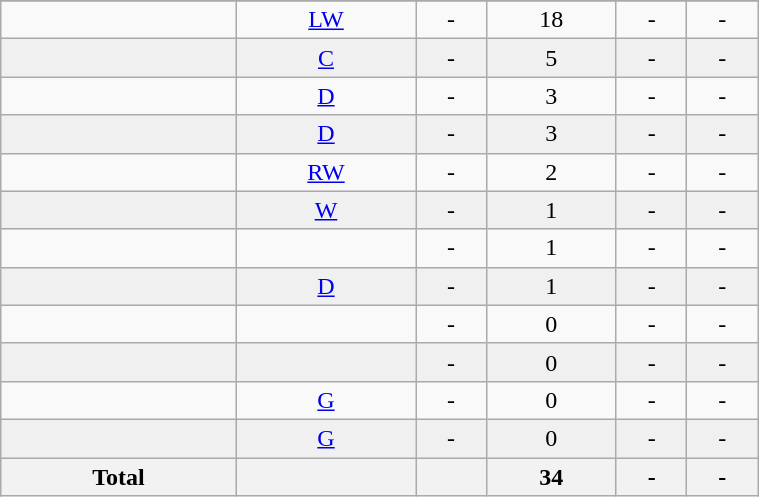<table class="wikitable sortable" width ="40%">
<tr align="center">
</tr>
<tr align="center">
<td></td>
<td><a href='#'>LW</a></td>
<td>-</td>
<td>18</td>
<td>-</td>
<td>-</td>
</tr>
<tr align="center" bgcolor="f0f0f0">
<td></td>
<td><a href='#'>C</a></td>
<td>-</td>
<td>5</td>
<td>-</td>
<td>-</td>
</tr>
<tr align="center">
<td></td>
<td><a href='#'>D</a></td>
<td>-</td>
<td>3</td>
<td>-</td>
<td>-</td>
</tr>
<tr align="center" bgcolor="f0f0f0">
<td></td>
<td><a href='#'>D</a></td>
<td>-</td>
<td>3</td>
<td>-</td>
<td>-</td>
</tr>
<tr align="center">
<td></td>
<td><a href='#'>RW</a></td>
<td>-</td>
<td>2</td>
<td>-</td>
<td>-</td>
</tr>
<tr align="center" bgcolor="f0f0f0">
<td></td>
<td><a href='#'>W</a></td>
<td>-</td>
<td>1</td>
<td>-</td>
<td>-</td>
</tr>
<tr align="center">
<td></td>
<td></td>
<td>-</td>
<td>1</td>
<td>-</td>
<td>-</td>
</tr>
<tr align="center" bgcolor="f0f0f0">
<td></td>
<td><a href='#'>D</a></td>
<td>-</td>
<td>1</td>
<td>-</td>
<td>-</td>
</tr>
<tr align="center">
<td></td>
<td></td>
<td>-</td>
<td>0</td>
<td>-</td>
<td>-</td>
</tr>
<tr align="center" bgcolor="f0f0f0">
<td></td>
<td></td>
<td>-</td>
<td>0</td>
<td>-</td>
<td>-</td>
</tr>
<tr align="center">
<td></td>
<td><a href='#'>G</a></td>
<td>-</td>
<td>0</td>
<td>-</td>
<td>-</td>
</tr>
<tr align="center" bgcolor="f0f0f0">
<td></td>
<td><a href='#'>G</a></td>
<td>-</td>
<td>0</td>
<td>-</td>
<td>-</td>
</tr>
<tr>
<th>Total</th>
<th></th>
<th></th>
<th>34</th>
<th>-</th>
<th>-</th>
</tr>
</table>
